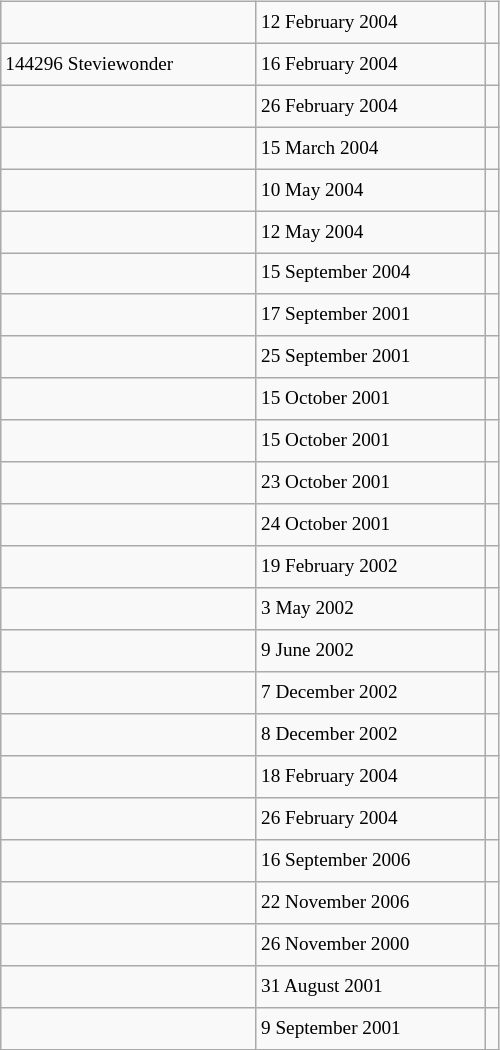<table class="wikitable" style="font-size: 80%; float: left; width: 26em; margin-right: 1em; height: 700px">
<tr>
<td></td>
<td>12 February 2004</td>
<td></td>
</tr>
<tr>
<td>144296 Steviewonder</td>
<td>16 February 2004</td>
<td></td>
</tr>
<tr>
<td></td>
<td>26 February 2004</td>
<td></td>
</tr>
<tr>
<td></td>
<td>15 March 2004</td>
<td></td>
</tr>
<tr>
<td></td>
<td>10 May 2004</td>
<td></td>
</tr>
<tr>
<td></td>
<td>12 May 2004</td>
<td></td>
</tr>
<tr>
<td></td>
<td>15 September 2004</td>
<td></td>
</tr>
<tr>
<td></td>
<td>17 September 2001</td>
<td></td>
</tr>
<tr>
<td></td>
<td>25 September 2001</td>
<td></td>
</tr>
<tr>
<td></td>
<td>15 October 2001</td>
<td></td>
</tr>
<tr>
<td></td>
<td>15 October 2001</td>
<td></td>
</tr>
<tr>
<td></td>
<td>23 October 2001</td>
<td></td>
</tr>
<tr>
<td></td>
<td>24 October 2001</td>
<td></td>
</tr>
<tr>
<td></td>
<td>19 February 2002</td>
<td></td>
</tr>
<tr>
<td></td>
<td>3 May 2002</td>
<td></td>
</tr>
<tr>
<td></td>
<td>9 June 2002</td>
<td></td>
</tr>
<tr>
<td></td>
<td>7 December 2002</td>
<td></td>
</tr>
<tr>
<td></td>
<td>8 December 2002</td>
<td></td>
</tr>
<tr>
<td></td>
<td>18 February 2004</td>
<td></td>
</tr>
<tr>
<td></td>
<td>26 February 2004</td>
<td></td>
</tr>
<tr>
<td></td>
<td>16 September 2006</td>
<td></td>
</tr>
<tr>
<td></td>
<td>22 November 2006</td>
<td></td>
</tr>
<tr>
<td></td>
<td>26 November 2000</td>
<td></td>
</tr>
<tr>
<td></td>
<td>31 August 2001</td>
<td></td>
</tr>
<tr>
<td></td>
<td>9 September 2001</td>
<td></td>
</tr>
</table>
